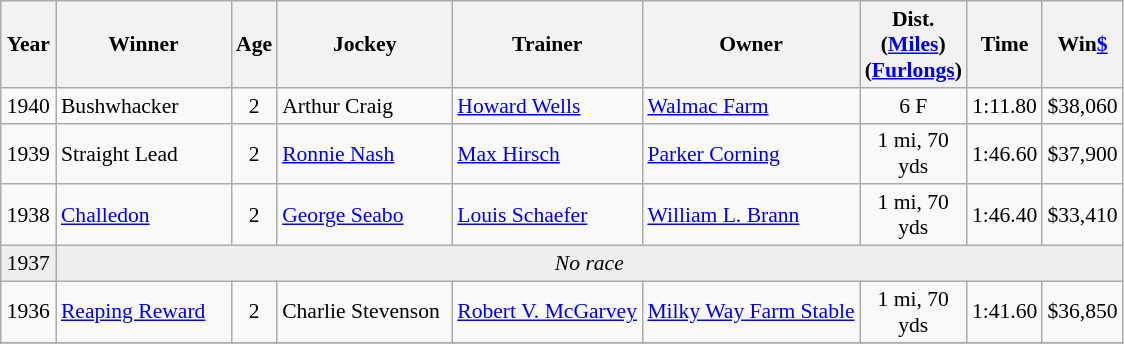<table class="wikitable sortable" style="font-size:90%">
<tr>
<th style="width:30px">Year<br></th>
<th style="width:110px">Winner<br></th>
<th style="width:20px">Age<br></th>
<th style="width:110px">Jockey<br></th>
<th style="width:120px">Trainer<br></th>
<th>Owner<br></th>
<th style="width:55px">Dist.<br> <span>(<a href='#'>Miles</a>)<br>(<a href='#'>Furlongs</a>)</span></th>
<th style="width:25px">Time<br></th>
<th style="width:25px">Win<a href='#'>$</a><br></th>
</tr>
<tr>
<td align=center>1940</td>
<td>Bushwhacker</td>
<td align=center>2</td>
<td>Arthur Craig</td>
<td><a href='#'>Howard Wells</a></td>
<td><a href='#'>Walmac Farm</a></td>
<td align=center>6 F</td>
<td align=center>1:11.80</td>
<td align=center>$38,060</td>
</tr>
<tr>
<td align=center>1939</td>
<td>Straight Lead</td>
<td align=center>2</td>
<td><a href='#'>Ronnie Nash</a></td>
<td><a href='#'>Max Hirsch</a></td>
<td><a href='#'>Parker Corning</a></td>
<td align=center>1 mi, 70 yds</td>
<td align=center>1:46.60</td>
<td align=center>$37,900</td>
</tr>
<tr>
<td align=center>1938</td>
<td><a href='#'>Challedon</a></td>
<td align=center>2</td>
<td><a href='#'>George Seabo</a></td>
<td><a href='#'>Louis Schaefer</a></td>
<td><a href='#'>William L. Brann</a></td>
<td align=center>1 mi, 70 yds</td>
<td align=center>1:46.40</td>
<td align=center>$33,410</td>
</tr>
<tr bgcolor="#eeeeee">
<td align=center>1937</td>
<td align=center  colspan=9><em>No race</em></td>
</tr>
<tr>
<td align=center>1936</td>
<td><a href='#'>Reaping Reward</a></td>
<td align=center>2</td>
<td>Charlie Stevenson</td>
<td><a href='#'>Robert V. McGarvey</a></td>
<td><a href='#'>Milky Way Farm Stable</a></td>
<td align=center>1 mi, 70 yds</td>
<td align=center>1:41.60</td>
<td align=center>$36,850</td>
</tr>
<tr>
</tr>
</table>
